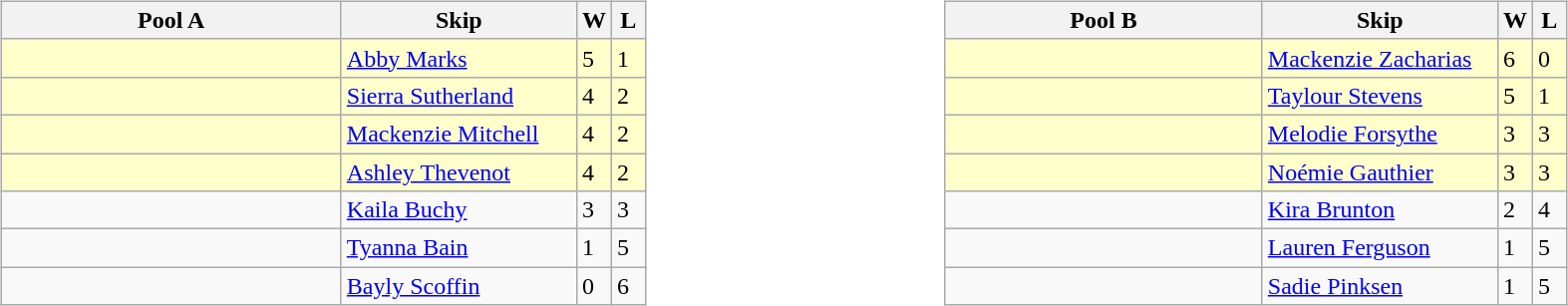<table>
<tr>
<td valign=top width=10%><br><table class="wikitable">
<tr>
<th width=220>Pool A</th>
<th width=150>Skip</th>
<th width=15>W</th>
<th width=15>L</th>
</tr>
<tr bgcolor=#ffffcc>
<td></td>
<td><a href='#'>Abby Marks</a></td>
<td>5</td>
<td>1</td>
</tr>
<tr bgcolor=#ffffcc>
<td></td>
<td><a href='#'>Sierra Sutherland</a></td>
<td>4</td>
<td>2</td>
</tr>
<tr bgcolor=#ffffcc>
<td></td>
<td><a href='#'>Mackenzie Mitchell</a></td>
<td>4</td>
<td>2</td>
</tr>
<tr bgcolor=#ffffcc>
<td></td>
<td><a href='#'>Ashley Thevenot</a></td>
<td>4</td>
<td>2</td>
</tr>
<tr>
<td></td>
<td><a href='#'>Kaila Buchy</a></td>
<td>3</td>
<td>3</td>
</tr>
<tr>
<td></td>
<td><a href='#'>Tyanna Bain</a></td>
<td>1</td>
<td>5</td>
</tr>
<tr>
<td></td>
<td><a href='#'>Bayly Scoffin</a></td>
<td>0</td>
<td>6</td>
</tr>
</table>
</td>
<td valign=top width=10%><br><table class="wikitable">
<tr>
<th width=205>Pool B</th>
<th width=150>Skip</th>
<th width=15>W</th>
<th width=15>L</th>
</tr>
<tr bgcolor=#ffffcc>
<td></td>
<td><a href='#'>Mackenzie Zacharias</a></td>
<td>6</td>
<td>0</td>
</tr>
<tr bgcolor=#ffffcc>
<td></td>
<td><a href='#'>Taylour Stevens</a></td>
<td>5</td>
<td>1</td>
</tr>
<tr bgcolor=#ffffcc>
<td></td>
<td><a href='#'>Melodie Forsythe</a></td>
<td>3</td>
<td>3</td>
</tr>
<tr bgcolor=#ffffcc>
<td></td>
<td><a href='#'>Noémie Gauthier</a></td>
<td>3</td>
<td>3</td>
</tr>
<tr>
<td></td>
<td><a href='#'>Kira Brunton</a></td>
<td>2</td>
<td>4</td>
</tr>
<tr>
<td></td>
<td><a href='#'>Lauren Ferguson</a></td>
<td>1</td>
<td>5</td>
</tr>
<tr>
<td></td>
<td><a href='#'>Sadie Pinksen</a></td>
<td>1</td>
<td>5</td>
</tr>
</table>
</td>
</tr>
</table>
